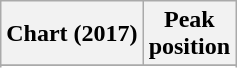<table class="wikitable sortable plainrowheaders" style="text-align:center">
<tr>
<th scope="col">Chart (2017)</th>
<th scope="col">Peak<br>position</th>
</tr>
<tr>
</tr>
<tr>
</tr>
<tr>
</tr>
<tr>
</tr>
</table>
